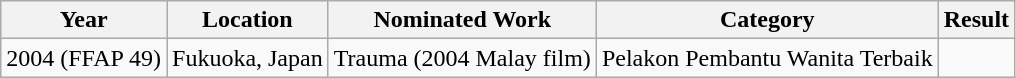<table class="wikitable">
<tr>
<th>Year</th>
<th>Location</th>
<th>Nominated Work</th>
<th>Category</th>
<th>Result</th>
</tr>
<tr>
<td>2004 (FFAP 49)</td>
<td>Fukuoka, Japan</td>
<td>Trauma (2004 Malay film)</td>
<td>Pelakon Pembantu Wanita Terbaik</td>
<td></td>
</tr>
</table>
